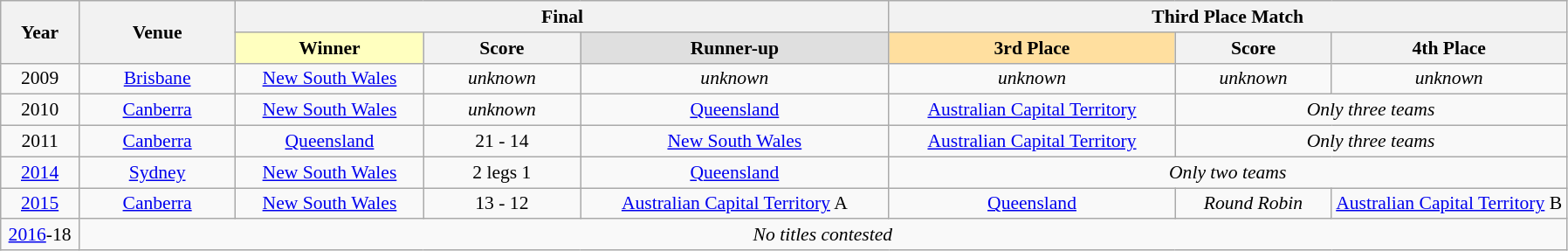<table class="wikitable" style="font-size: 90%; text-align: center;">
<tr>
<th rowspan="2" style="width:5%;">Year</th>
<th rowspan="2" style="width:10%;">Venue</th>
<th colspan="3">Final</th>
<th colspan="3">Third Place Match</th>
</tr>
<tr>
<td style="text-align:center;background:#ffffbf;"><strong>Winner</strong></td>
<th style="width:10%;">Score</th>
<td style="text-align:center; background:#dfdfdf;"><strong>Runner-up</strong></td>
<td style="text-align:center; background:#ffdf9f;"><strong>3rd Place</strong></td>
<th style="width:10%;">Score</th>
<th style="width:15%;">4th Place</th>
</tr>
<tr>
<td>2009</td>
<td><a href='#'>Brisbane</a></td>
<td><a href='#'>New South Wales</a></td>
<td><em>unknown</em></td>
<td><em>unknown</em></td>
<td><em>unknown</em></td>
<td><em>unknown</em></td>
<td><em>unknown</em></td>
</tr>
<tr>
<td>2010</td>
<td><a href='#'>Canberra</a></td>
<td><a href='#'>New South Wales</a></td>
<td><em>unknown</em></td>
<td><a href='#'>Queensland</a></td>
<td><a href='#'>Australian Capital Territory</a></td>
<td colspan=2><em>Only three teams</em></td>
</tr>
<tr>
<td>2011</td>
<td><a href='#'>Canberra</a></td>
<td><a href='#'>Queensland</a></td>
<td>21 - 14</td>
<td><a href='#'>New South Wales</a></td>
<td><a href='#'>Australian Capital Territory</a></td>
<td colspan=2><em>Only three teams</em></td>
</tr>
<tr>
<td><a href='#'>2014</a></td>
<td><a href='#'>Sydney</a></td>
<td><a href='#'>New South Wales</a></td>
<td>2 legs 1</td>
<td><a href='#'>Queensland</a></td>
<td colspan=3><em>Only two teams</em></td>
</tr>
<tr>
<td><a href='#'>2015</a></td>
<td><a href='#'>Canberra</a></td>
<td><a href='#'>New South Wales</a></td>
<td>13 - 12</td>
<td><a href='#'>Australian Capital Territory</a> A</td>
<td><a href='#'>Queensland</a></td>
<td><em>Round Robin</em></td>
<td><a href='#'>Australian Capital Territory</a> B</td>
</tr>
<tr>
<td><a href='#'>2016</a>-18</td>
<td colspan=8 rowspan=2><em>No titles contested</em></td>
</tr>
</table>
